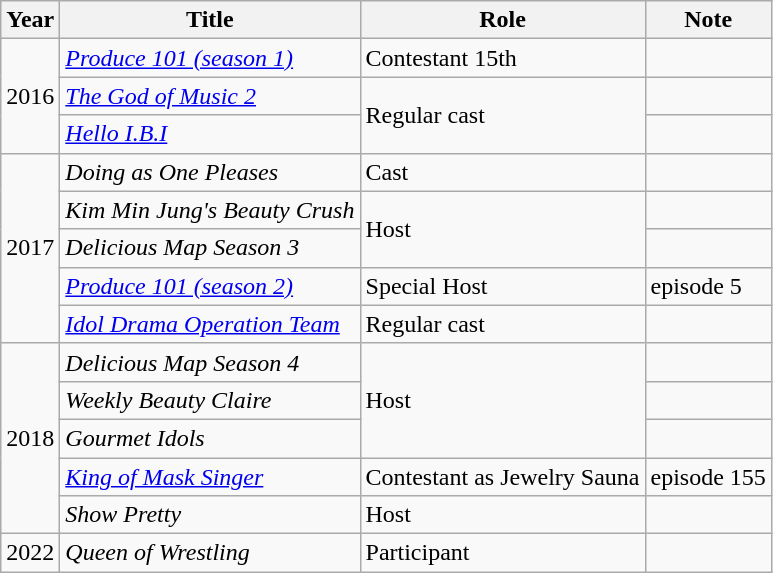<table class="wikitable">
<tr>
<th>Year</th>
<th>Title</th>
<th>Role</th>
<th>Note</th>
</tr>
<tr>
<td rowspan="3" align="center">2016</td>
<td><em><a href='#'>Produce 101 (season 1)</a></em></td>
<td>Contestant 15th</td>
<td></td>
</tr>
<tr>
<td><em><a href='#'>The God of Music 2</a></em></td>
<td rowspan="2">Regular cast</td>
<td></td>
</tr>
<tr>
<td><em><a href='#'>Hello I.B.I</a></em></td>
<td></td>
</tr>
<tr>
<td rowspan="5">2017</td>
<td><em>Doing as One Pleases</em></td>
<td>Cast</td>
<td></td>
</tr>
<tr>
<td><em>Kim Min Jung's Beauty Crush</em></td>
<td rowspan="2">Host</td>
<td></td>
</tr>
<tr>
<td><em>Delicious Map Season 3</em></td>
<td></td>
</tr>
<tr>
<td><em><a href='#'>Produce 101 (season 2)</a></em></td>
<td>Special Host</td>
<td>episode 5</td>
</tr>
<tr>
<td><em><a href='#'>Idol Drama Operation Team</a></em></td>
<td>Regular cast</td>
<td></td>
</tr>
<tr>
<td rowspan="5">2018</td>
<td><em>Delicious Map Season 4</em></td>
<td rowspan="3">Host</td>
<td></td>
</tr>
<tr>
<td><em>Weekly Beauty Claire</em></td>
<td></td>
</tr>
<tr>
<td><em>Gourmet Idols</em></td>
<td></td>
</tr>
<tr>
<td><em><a href='#'>King of Mask Singer</a></em></td>
<td>Contestant as Jewelry Sauna</td>
<td>episode 155</td>
</tr>
<tr>
<td><em>Show Pretty</em></td>
<td>Host</td>
<td></td>
</tr>
<tr>
<td>2022</td>
<td><em>Queen of Wrestling</em></td>
<td>Participant</td>
<td></td>
</tr>
</table>
